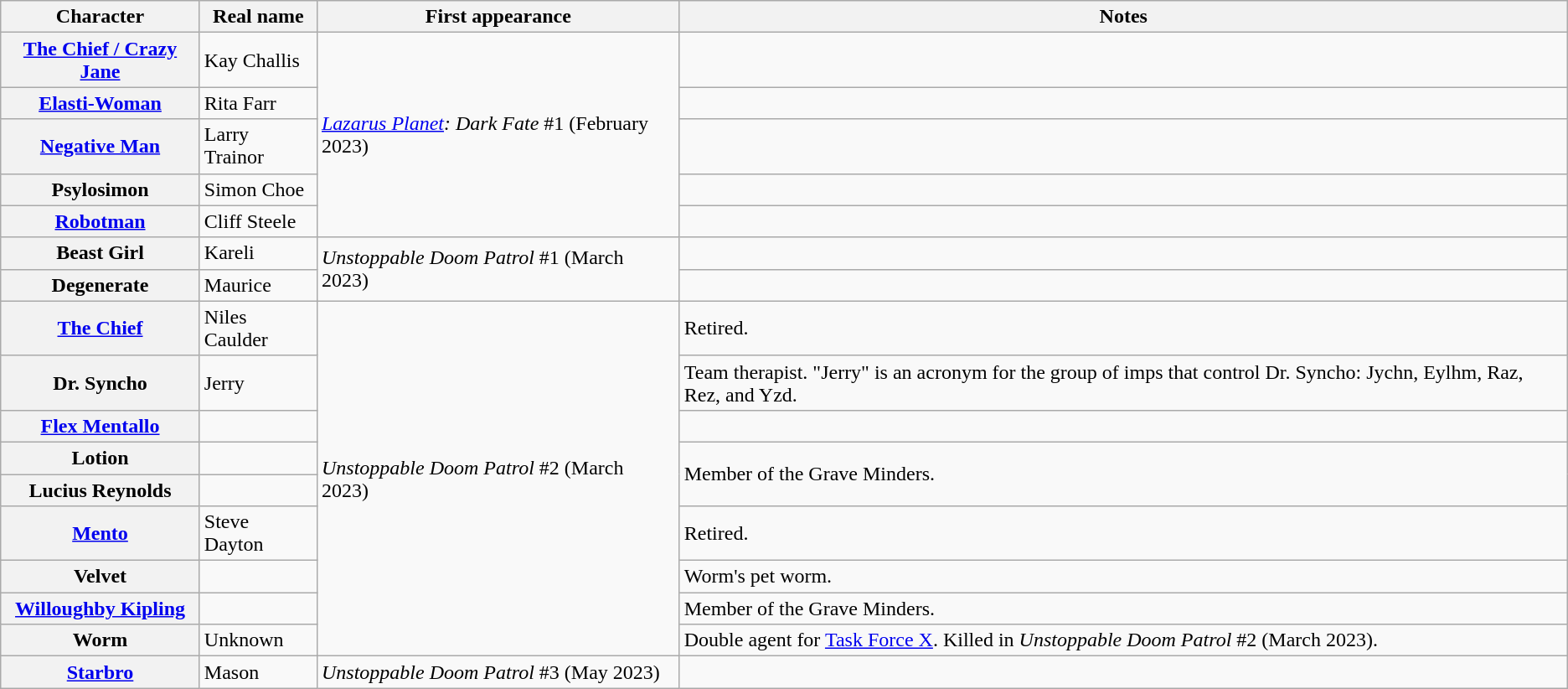<table class="wikitable plainrowheaders">
<tr>
<th scope="col">Character</th>
<th scope="col">Real name</th>
<th scope="col">First appearance</th>
<th scope="col">Notes</th>
</tr>
<tr>
<th scope="row"><a href='#'>The Chief / Crazy Jane</a></th>
<td>Kay Challis</td>
<td rowspan="5"><em><a href='#'>Lazarus Planet</a>: Dark Fate</em> #1 (February 2023)</td>
<td></td>
</tr>
<tr>
<th scope="row"><a href='#'>Elasti-Woman</a></th>
<td>Rita Farr</td>
<td></td>
</tr>
<tr>
<th scope="row"><a href='#'>Negative Man</a></th>
<td>Larry Trainor</td>
<td></td>
</tr>
<tr>
<th scope="row">Psylosimon</th>
<td>Simon Choe</td>
<td></td>
</tr>
<tr>
<th scope="row"><a href='#'>Robotman</a></th>
<td>Cliff Steele</td>
<td></td>
</tr>
<tr>
<th scope="row">Beast Girl</th>
<td>Kareli</td>
<td rowspan="2"><em>Unstoppable Doom Patrol</em> #1 (March 2023)</td>
<td></td>
</tr>
<tr>
<th scope="row">Degenerate</th>
<td>Maurice</td>
<td></td>
</tr>
<tr>
<th scope="row"><a href='#'>The Chief</a></th>
<td>Niles Caulder</td>
<td rowspan="9"><em>Unstoppable Doom Patrol</em> #2 (March 2023)</td>
<td>Retired.</td>
</tr>
<tr>
<th scope="row">Dr. Syncho</th>
<td>Jerry</td>
<td>Team therapist. "Jerry" is an acronym for the group of imps that control Dr. Syncho: Jychn, Eylhm, Raz, Rez, and Yzd.</td>
</tr>
<tr>
<th scope="row"><a href='#'>Flex Mentallo</a></th>
<td></td>
<td></td>
</tr>
<tr>
<th scope="row">Lotion</th>
<td></td>
<td rowspan="2">Member of the Grave Minders.</td>
</tr>
<tr>
<th scope="row">Lucius Reynolds</th>
<td></td>
</tr>
<tr>
<th scope="row"><a href='#'>Mento</a></th>
<td>Steve Dayton</td>
<td>Retired.</td>
</tr>
<tr>
<th scope="row">Velvet</th>
<td></td>
<td>Worm's pet worm.</td>
</tr>
<tr>
<th scope="row"><a href='#'>Willoughby Kipling</a></th>
<td></td>
<td>Member of the Grave Minders.</td>
</tr>
<tr>
<th scope="row">Worm</th>
<td>Unknown</td>
<td>Double agent for <a href='#'>Task Force X</a>. Killed in <em>Unstoppable Doom Patrol</em> #2 (March 2023).</td>
</tr>
<tr>
<th scope="row"><a href='#'>Starbro</a></th>
<td>Mason</td>
<td><em>Unstoppable Doom Patrol</em> #3 (May 2023)</td>
<td></td>
</tr>
</table>
